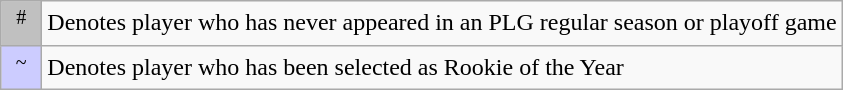<table class="wikitable">
<tr>
<td align="center" bgcolor="#C0C0C0" width="20"><sup>#</sup></td>
<td>Denotes player who has never appeared in an PLG regular season or playoff game</td>
</tr>
<tr>
<td align="center" bgcolor="CCCCFF" width="20"><sup>~</sup></td>
<td>Denotes player who has been selected as Rookie of the Year</td>
</tr>
</table>
